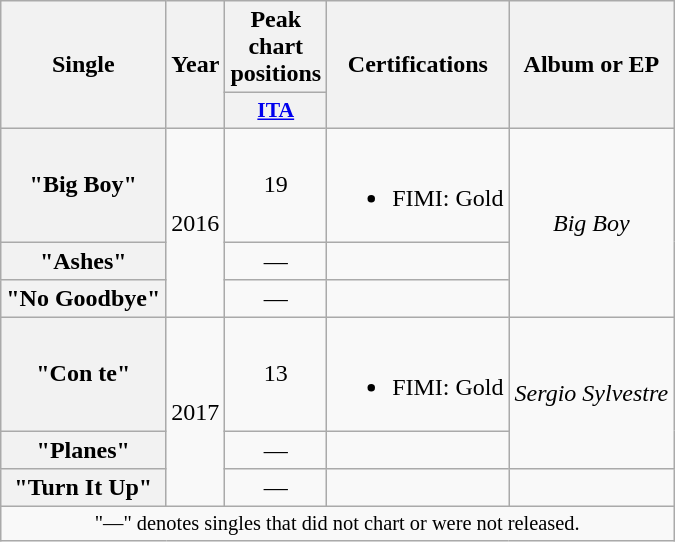<table class="wikitable plainrowheaders" style="text-align:center;">
<tr>
<th scope="col" rowspan="2">Single</th>
<th scope="col" rowspan="2">Year</th>
<th scope="col" colspan="1">Peak chart positions</th>
<th scope="col" rowspan="2">Certifications</th>
<th scope="col" rowspan="2">Album or EP</th>
</tr>
<tr>
<th scope="col" style="width:3em;font-size:90%;"><a href='#'>ITA</a><br></th>
</tr>
<tr>
<th scope="row">"Big Boy"</th>
<td rowspan="3">2016</td>
<td>19</td>
<td style="text-align:left;"><br><ul><li>FIMI: Gold</li></ul></td>
<td rowspan="3"><em>Big Boy</em></td>
</tr>
<tr>
<th scope="row">"Ashes"</th>
<td>—</td>
<td></td>
</tr>
<tr>
<th scope="row">"No Goodbye"</th>
<td>—</td>
<td></td>
</tr>
<tr>
<th scope="row">"Con te"</th>
<td rowspan="3">2017</td>
<td>13</td>
<td style="text-align:left;"><br><ul><li>FIMI: Gold</li></ul></td>
<td rowspan="2"><em>Sergio Sylvestre</em></td>
</tr>
<tr>
<th scope="row">"Planes"</th>
<td>—</td>
<td></td>
</tr>
<tr>
<th scope="row">"Turn It Up"</th>
<td>—</td>
<td></td>
<td></td>
</tr>
<tr>
<td colspan="12" style="font-size:85%;">"—" denotes singles that did not chart or were not released.</td>
</tr>
</table>
